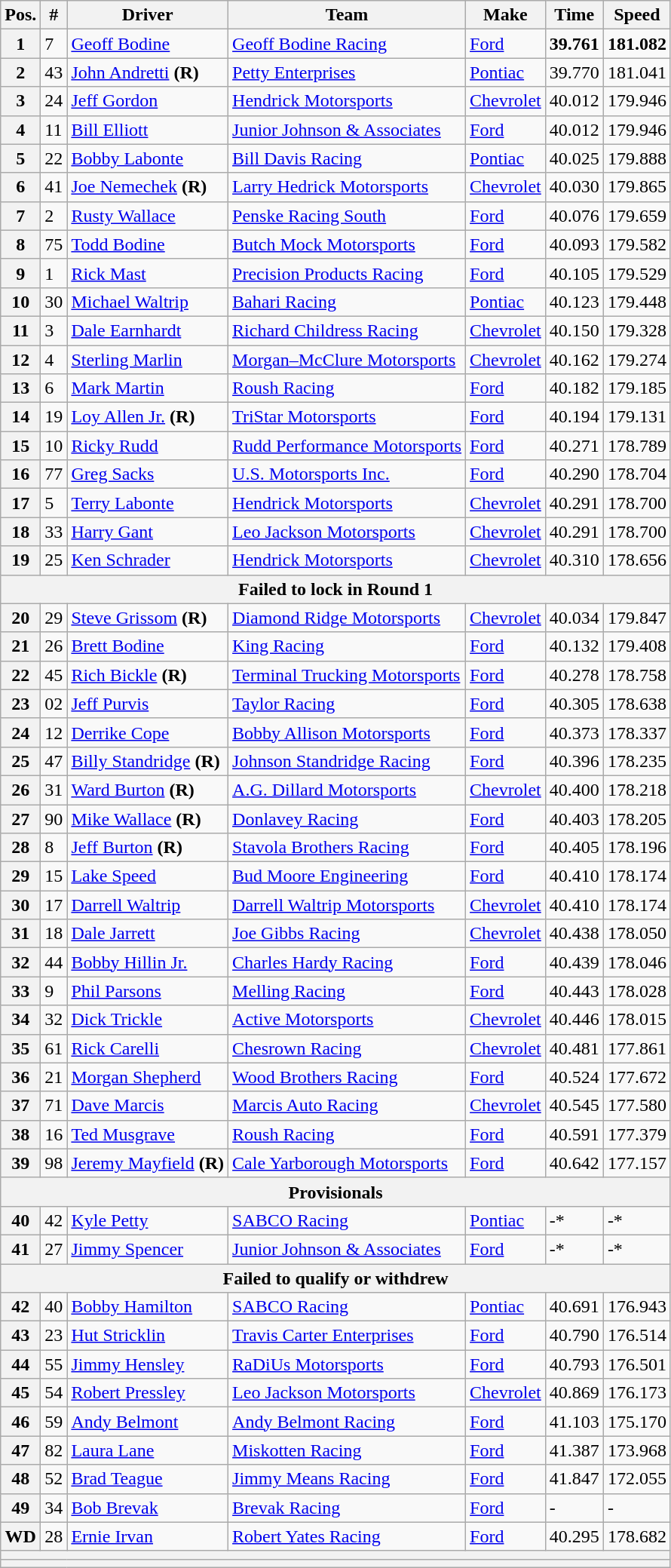<table class="wikitable">
<tr>
<th>Pos.</th>
<th>#</th>
<th>Driver</th>
<th>Team</th>
<th>Make</th>
<th>Time</th>
<th>Speed</th>
</tr>
<tr>
<th>1</th>
<td>7</td>
<td><a href='#'>Geoff Bodine</a></td>
<td><a href='#'>Geoff Bodine Racing</a></td>
<td><a href='#'>Ford</a></td>
<td><strong>39.761</strong></td>
<td><strong>181.082</strong></td>
</tr>
<tr>
<th>2</th>
<td>43</td>
<td><a href='#'>John Andretti</a> <strong>(R)</strong></td>
<td><a href='#'>Petty Enterprises</a></td>
<td><a href='#'>Pontiac</a></td>
<td>39.770</td>
<td>181.041</td>
</tr>
<tr>
<th>3</th>
<td>24</td>
<td><a href='#'>Jeff Gordon</a></td>
<td><a href='#'>Hendrick Motorsports</a></td>
<td><a href='#'>Chevrolet</a></td>
<td>40.012</td>
<td>179.946</td>
</tr>
<tr>
<th>4</th>
<td>11</td>
<td><a href='#'>Bill Elliott</a></td>
<td><a href='#'>Junior Johnson & Associates</a></td>
<td><a href='#'>Ford</a></td>
<td>40.012</td>
<td>179.946</td>
</tr>
<tr>
<th>5</th>
<td>22</td>
<td><a href='#'>Bobby Labonte</a></td>
<td><a href='#'>Bill Davis Racing</a></td>
<td><a href='#'>Pontiac</a></td>
<td>40.025</td>
<td>179.888</td>
</tr>
<tr>
<th>6</th>
<td>41</td>
<td><a href='#'>Joe Nemechek</a> <strong>(R)</strong></td>
<td><a href='#'>Larry Hedrick Motorsports</a></td>
<td><a href='#'>Chevrolet</a></td>
<td>40.030</td>
<td>179.865</td>
</tr>
<tr>
<th>7</th>
<td>2</td>
<td><a href='#'>Rusty Wallace</a></td>
<td><a href='#'>Penske Racing South</a></td>
<td><a href='#'>Ford</a></td>
<td>40.076</td>
<td>179.659</td>
</tr>
<tr>
<th>8</th>
<td>75</td>
<td><a href='#'>Todd Bodine</a></td>
<td><a href='#'>Butch Mock Motorsports</a></td>
<td><a href='#'>Ford</a></td>
<td>40.093</td>
<td>179.582</td>
</tr>
<tr>
<th>9</th>
<td>1</td>
<td><a href='#'>Rick Mast</a></td>
<td><a href='#'>Precision Products Racing</a></td>
<td><a href='#'>Ford</a></td>
<td>40.105</td>
<td>179.529</td>
</tr>
<tr>
<th>10</th>
<td>30</td>
<td><a href='#'>Michael Waltrip</a></td>
<td><a href='#'>Bahari Racing</a></td>
<td><a href='#'>Pontiac</a></td>
<td>40.123</td>
<td>179.448</td>
</tr>
<tr>
<th>11</th>
<td>3</td>
<td><a href='#'>Dale Earnhardt</a></td>
<td><a href='#'>Richard Childress Racing</a></td>
<td><a href='#'>Chevrolet</a></td>
<td>40.150</td>
<td>179.328</td>
</tr>
<tr>
<th>12</th>
<td>4</td>
<td><a href='#'>Sterling Marlin</a></td>
<td><a href='#'>Morgan–McClure Motorsports</a></td>
<td><a href='#'>Chevrolet</a></td>
<td>40.162</td>
<td>179.274</td>
</tr>
<tr>
<th>13</th>
<td>6</td>
<td><a href='#'>Mark Martin</a></td>
<td><a href='#'>Roush Racing</a></td>
<td><a href='#'>Ford</a></td>
<td>40.182</td>
<td>179.185</td>
</tr>
<tr>
<th>14</th>
<td>19</td>
<td><a href='#'>Loy Allen Jr.</a> <strong>(R)</strong></td>
<td><a href='#'>TriStar Motorsports</a></td>
<td><a href='#'>Ford</a></td>
<td>40.194</td>
<td>179.131</td>
</tr>
<tr>
<th>15</th>
<td>10</td>
<td><a href='#'>Ricky Rudd</a></td>
<td><a href='#'>Rudd Performance Motorsports</a></td>
<td><a href='#'>Ford</a></td>
<td>40.271</td>
<td>178.789</td>
</tr>
<tr>
<th>16</th>
<td>77</td>
<td><a href='#'>Greg Sacks</a></td>
<td><a href='#'>U.S. Motorsports Inc.</a></td>
<td><a href='#'>Ford</a></td>
<td>40.290</td>
<td>178.704</td>
</tr>
<tr>
<th>17</th>
<td>5</td>
<td><a href='#'>Terry Labonte</a></td>
<td><a href='#'>Hendrick Motorsports</a></td>
<td><a href='#'>Chevrolet</a></td>
<td>40.291</td>
<td>178.700</td>
</tr>
<tr>
<th>18</th>
<td>33</td>
<td><a href='#'>Harry Gant</a></td>
<td><a href='#'>Leo Jackson Motorsports</a></td>
<td><a href='#'>Chevrolet</a></td>
<td>40.291</td>
<td>178.700</td>
</tr>
<tr>
<th>19</th>
<td>25</td>
<td><a href='#'>Ken Schrader</a></td>
<td><a href='#'>Hendrick Motorsports</a></td>
<td><a href='#'>Chevrolet</a></td>
<td>40.310</td>
<td>178.656</td>
</tr>
<tr>
<th colspan="7">Failed to lock in Round 1</th>
</tr>
<tr>
<th>20</th>
<td>29</td>
<td><a href='#'>Steve Grissom</a> <strong>(R)</strong></td>
<td><a href='#'>Diamond Ridge Motorsports</a></td>
<td><a href='#'>Chevrolet</a></td>
<td>40.034</td>
<td>179.847</td>
</tr>
<tr>
<th>21</th>
<td>26</td>
<td><a href='#'>Brett Bodine</a></td>
<td><a href='#'>King Racing</a></td>
<td><a href='#'>Ford</a></td>
<td>40.132</td>
<td>179.408</td>
</tr>
<tr>
<th>22</th>
<td>45</td>
<td><a href='#'>Rich Bickle</a> <strong>(R)</strong></td>
<td><a href='#'>Terminal Trucking Motorsports</a></td>
<td><a href='#'>Ford</a></td>
<td>40.278</td>
<td>178.758</td>
</tr>
<tr>
<th>23</th>
<td>02</td>
<td><a href='#'>Jeff Purvis</a></td>
<td><a href='#'>Taylor Racing</a></td>
<td><a href='#'>Ford</a></td>
<td>40.305</td>
<td>178.638</td>
</tr>
<tr>
<th>24</th>
<td>12</td>
<td><a href='#'>Derrike Cope</a></td>
<td><a href='#'>Bobby Allison Motorsports</a></td>
<td><a href='#'>Ford</a></td>
<td>40.373</td>
<td>178.337</td>
</tr>
<tr>
<th>25</th>
<td>47</td>
<td><a href='#'>Billy Standridge</a> <strong>(R)</strong></td>
<td><a href='#'>Johnson Standridge Racing</a></td>
<td><a href='#'>Ford</a></td>
<td>40.396</td>
<td>178.235</td>
</tr>
<tr>
<th>26</th>
<td>31</td>
<td><a href='#'>Ward Burton</a> <strong>(R)</strong></td>
<td><a href='#'>A.G. Dillard Motorsports</a></td>
<td><a href='#'>Chevrolet</a></td>
<td>40.400</td>
<td>178.218</td>
</tr>
<tr>
<th>27</th>
<td>90</td>
<td><a href='#'>Mike Wallace</a> <strong>(R)</strong></td>
<td><a href='#'>Donlavey Racing</a></td>
<td><a href='#'>Ford</a></td>
<td>40.403</td>
<td>178.205</td>
</tr>
<tr>
<th>28</th>
<td>8</td>
<td><a href='#'>Jeff Burton</a> <strong>(R)</strong></td>
<td><a href='#'>Stavola Brothers Racing</a></td>
<td><a href='#'>Ford</a></td>
<td>40.405</td>
<td>178.196</td>
</tr>
<tr>
<th>29</th>
<td>15</td>
<td><a href='#'>Lake Speed</a></td>
<td><a href='#'>Bud Moore Engineering</a></td>
<td><a href='#'>Ford</a></td>
<td>40.410</td>
<td>178.174</td>
</tr>
<tr>
<th>30</th>
<td>17</td>
<td><a href='#'>Darrell Waltrip</a></td>
<td><a href='#'>Darrell Waltrip Motorsports</a></td>
<td><a href='#'>Chevrolet</a></td>
<td>40.410</td>
<td>178.174</td>
</tr>
<tr>
<th>31</th>
<td>18</td>
<td><a href='#'>Dale Jarrett</a></td>
<td><a href='#'>Joe Gibbs Racing</a></td>
<td><a href='#'>Chevrolet</a></td>
<td>40.438</td>
<td>178.050</td>
</tr>
<tr>
<th>32</th>
<td>44</td>
<td><a href='#'>Bobby Hillin Jr.</a></td>
<td><a href='#'>Charles Hardy Racing</a></td>
<td><a href='#'>Ford</a></td>
<td>40.439</td>
<td>178.046</td>
</tr>
<tr>
<th>33</th>
<td>9</td>
<td><a href='#'>Phil Parsons</a></td>
<td><a href='#'>Melling Racing</a></td>
<td><a href='#'>Ford</a></td>
<td>40.443</td>
<td>178.028</td>
</tr>
<tr>
<th>34</th>
<td>32</td>
<td><a href='#'>Dick Trickle</a></td>
<td><a href='#'>Active Motorsports</a></td>
<td><a href='#'>Chevrolet</a></td>
<td>40.446</td>
<td>178.015</td>
</tr>
<tr>
<th>35</th>
<td>61</td>
<td><a href='#'>Rick Carelli</a></td>
<td><a href='#'>Chesrown Racing</a></td>
<td><a href='#'>Chevrolet</a></td>
<td>40.481</td>
<td>177.861</td>
</tr>
<tr>
<th>36</th>
<td>21</td>
<td><a href='#'>Morgan Shepherd</a></td>
<td><a href='#'>Wood Brothers Racing</a></td>
<td><a href='#'>Ford</a></td>
<td>40.524</td>
<td>177.672</td>
</tr>
<tr>
<th>37</th>
<td>71</td>
<td><a href='#'>Dave Marcis</a></td>
<td><a href='#'>Marcis Auto Racing</a></td>
<td><a href='#'>Chevrolet</a></td>
<td>40.545</td>
<td>177.580</td>
</tr>
<tr>
<th>38</th>
<td>16</td>
<td><a href='#'>Ted Musgrave</a></td>
<td><a href='#'>Roush Racing</a></td>
<td><a href='#'>Ford</a></td>
<td>40.591</td>
<td>177.379</td>
</tr>
<tr>
<th>39</th>
<td>98</td>
<td><a href='#'>Jeremy Mayfield</a> <strong>(R)</strong></td>
<td><a href='#'>Cale Yarborough Motorsports</a></td>
<td><a href='#'>Ford</a></td>
<td>40.642</td>
<td>177.157</td>
</tr>
<tr>
<th colspan="7">Provisionals</th>
</tr>
<tr>
<th>40</th>
<td>42</td>
<td><a href='#'>Kyle Petty</a></td>
<td><a href='#'>SABCO Racing</a></td>
<td><a href='#'>Pontiac</a></td>
<td>-*</td>
<td>-*</td>
</tr>
<tr>
<th>41</th>
<td>27</td>
<td><a href='#'>Jimmy Spencer</a></td>
<td><a href='#'>Junior Johnson & Associates</a></td>
<td><a href='#'>Ford</a></td>
<td>-*</td>
<td>-*</td>
</tr>
<tr>
<th colspan="7">Failed to qualify or withdrew</th>
</tr>
<tr>
<th>42</th>
<td>40</td>
<td><a href='#'>Bobby Hamilton</a></td>
<td><a href='#'>SABCO Racing</a></td>
<td><a href='#'>Pontiac</a></td>
<td>40.691</td>
<td>176.943</td>
</tr>
<tr>
<th>43</th>
<td>23</td>
<td><a href='#'>Hut Stricklin</a></td>
<td><a href='#'>Travis Carter Enterprises</a></td>
<td><a href='#'>Ford</a></td>
<td>40.790</td>
<td>176.514</td>
</tr>
<tr>
<th>44</th>
<td>55</td>
<td><a href='#'>Jimmy Hensley</a></td>
<td><a href='#'>RaDiUs Motorsports</a></td>
<td><a href='#'>Ford</a></td>
<td>40.793</td>
<td>176.501</td>
</tr>
<tr>
<th>45</th>
<td>54</td>
<td><a href='#'>Robert Pressley</a></td>
<td><a href='#'>Leo Jackson Motorsports</a></td>
<td><a href='#'>Chevrolet</a></td>
<td>40.869</td>
<td>176.173</td>
</tr>
<tr>
<th>46</th>
<td>59</td>
<td><a href='#'>Andy Belmont</a></td>
<td><a href='#'>Andy Belmont Racing</a></td>
<td><a href='#'>Ford</a></td>
<td>41.103</td>
<td>175.170</td>
</tr>
<tr>
<th>47</th>
<td>82</td>
<td><a href='#'>Laura Lane</a></td>
<td><a href='#'>Miskotten Racing</a></td>
<td><a href='#'>Ford</a></td>
<td>41.387</td>
<td>173.968</td>
</tr>
<tr>
<th>48</th>
<td>52</td>
<td><a href='#'>Brad Teague</a></td>
<td><a href='#'>Jimmy Means Racing</a></td>
<td><a href='#'>Ford</a></td>
<td>41.847</td>
<td>172.055</td>
</tr>
<tr>
<th>49</th>
<td>34</td>
<td><a href='#'>Bob Brevak</a></td>
<td><a href='#'>Brevak Racing</a></td>
<td><a href='#'>Ford</a></td>
<td>-</td>
<td>-</td>
</tr>
<tr>
<th>WD</th>
<td>28</td>
<td><a href='#'>Ernie Irvan</a></td>
<td><a href='#'>Robert Yates Racing</a></td>
<td><a href='#'>Ford</a></td>
<td>40.295</td>
<td>178.682</td>
</tr>
<tr>
<th colspan="7"></th>
</tr>
<tr>
<th colspan="7"></th>
</tr>
</table>
